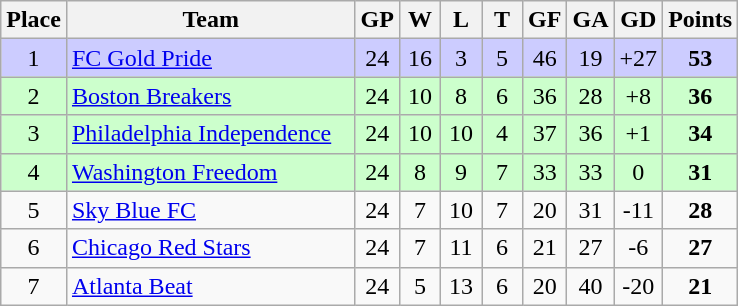<table class="wikitable">
<tr>
<th>Place</th>
<th width="185">Team</th>
<th width="20">GP</th>
<th width="20">W</th>
<th width="20">L</th>
<th width="20">T</th>
<th width="20">GF</th>
<th width="20">GA</th>
<th width="25">GD</th>
<th>Points</th>
</tr>
<tr align="center" style="background:#ccccff;">
<td>1</td>
<td align=left><a href='#'>FC Gold Pride</a></td>
<td>24</td>
<td>16</td>
<td>3</td>
<td>5</td>
<td>46</td>
<td>19</td>
<td>+27</td>
<td><strong>53</strong></td>
</tr>
<tr align="center" style="background:#ccffcc;">
<td>2</td>
<td align=left><a href='#'>Boston Breakers</a></td>
<td>24</td>
<td>10</td>
<td>8</td>
<td>6</td>
<td>36</td>
<td>28</td>
<td>+8</td>
<td><strong>36</strong></td>
</tr>
<tr align="center" style="background:#ccffcc;">
<td>3</td>
<td align=left><a href='#'>Philadelphia Independence</a></td>
<td>24</td>
<td>10</td>
<td>10</td>
<td>4</td>
<td>37</td>
<td>36</td>
<td>+1</td>
<td><strong>34</strong></td>
</tr>
<tr align="center" style="background:#ccffcc;">
<td>4</td>
<td align=left><a href='#'>Washington Freedom</a></td>
<td>24</td>
<td>8</td>
<td>9</td>
<td>7</td>
<td>33</td>
<td>33</td>
<td>0</td>
<td><strong>31</strong></td>
</tr>
<tr align=center>
<td>5</td>
<td align=left><a href='#'>Sky Blue FC</a></td>
<td>24</td>
<td>7</td>
<td>10</td>
<td>7</td>
<td>20</td>
<td>31</td>
<td>-11</td>
<td><strong>28</strong></td>
</tr>
<tr align=center>
<td>6</td>
<td align=left><a href='#'>Chicago Red Stars</a></td>
<td>24</td>
<td>7</td>
<td>11</td>
<td>6</td>
<td>21</td>
<td>27</td>
<td>-6</td>
<td><strong>27</strong></td>
</tr>
<tr align=center>
<td>7</td>
<td align=left><a href='#'>Atlanta Beat</a></td>
<td>24</td>
<td>5</td>
<td>13</td>
<td>6</td>
<td>20</td>
<td>40</td>
<td>-20</td>
<td><strong>21</strong></td>
</tr>
</table>
